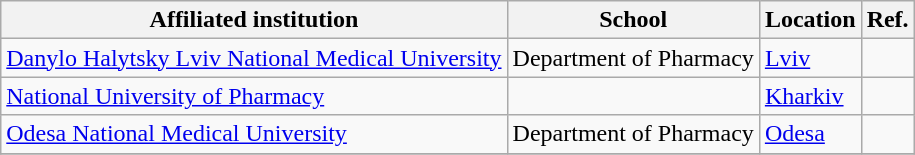<table class="wikitable sortable">
<tr>
<th>Affiliated institution</th>
<th>School</th>
<th>Location</th>
<th>Ref.</th>
</tr>
<tr>
<td><a href='#'>Danylo Halytsky Lviv National Medical University</a></td>
<td>Department of Pharmacy</td>
<td><a href='#'>Lviv</a></td>
<td></td>
</tr>
<tr>
<td><a href='#'>National University of Pharmacy</a></td>
<td></td>
<td><a href='#'>Kharkiv</a></td>
<td></td>
</tr>
<tr>
<td><a href='#'>Odesa National Medical University</a></td>
<td>Department of Pharmacy</td>
<td><a href='#'>Odesa</a></td>
<td></td>
</tr>
<tr>
</tr>
</table>
